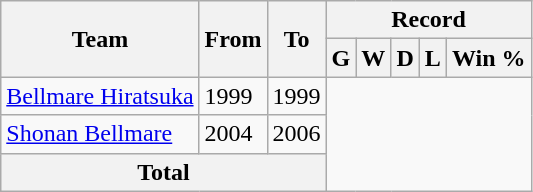<table class="wikitable" style="text-align: center">
<tr>
<th rowspan="2">Team</th>
<th rowspan="2">From</th>
<th rowspan="2">To</th>
<th colspan="5">Record</th>
</tr>
<tr>
<th>G</th>
<th>W</th>
<th>D</th>
<th>L</th>
<th>Win %</th>
</tr>
<tr>
<td align="left"><a href='#'>Bellmare Hiratsuka</a></td>
<td align="left">1999</td>
<td align="left">1999<br></td>
</tr>
<tr>
<td align="left"><a href='#'>Shonan Bellmare</a></td>
<td align="left">2004</td>
<td align="left">2006<br></td>
</tr>
<tr>
<th colspan="3">Total<br></th>
</tr>
</table>
